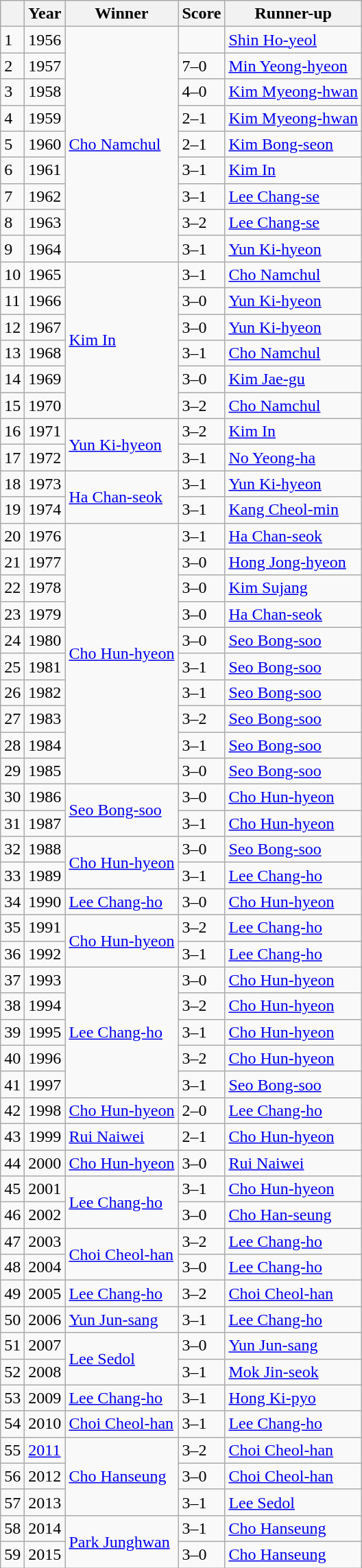<table class="wikitable">
<tr>
<th></th>
<th>Year</th>
<th>Winner</th>
<th>Score</th>
<th>Runner-up</th>
</tr>
<tr>
<td>1</td>
<td>1956</td>
<td rowspan=9><a href='#'>Cho Namchul</a></td>
<td></td>
<td><a href='#'>Shin Ho-yeol</a></td>
</tr>
<tr>
<td>2</td>
<td>1957</td>
<td>7–0</td>
<td><a href='#'>Min Yeong-hyeon</a></td>
</tr>
<tr>
<td>3</td>
<td>1958</td>
<td>4–0</td>
<td><a href='#'>Kim Myeong-hwan</a></td>
</tr>
<tr>
<td>4</td>
<td>1959</td>
<td>2–1</td>
<td><a href='#'>Kim Myeong-hwan</a></td>
</tr>
<tr>
<td>5</td>
<td>1960</td>
<td>2–1</td>
<td><a href='#'>Kim Bong-seon</a></td>
</tr>
<tr>
<td>6</td>
<td>1961</td>
<td>3–1</td>
<td><a href='#'>Kim In</a></td>
</tr>
<tr>
<td>7</td>
<td>1962</td>
<td>3–1</td>
<td><a href='#'>Lee Chang-se</a></td>
</tr>
<tr>
<td>8</td>
<td>1963</td>
<td>3–2</td>
<td><a href='#'>Lee Chang-se</a></td>
</tr>
<tr>
<td>9</td>
<td>1964</td>
<td>3–1</td>
<td><a href='#'>Yun Ki-hyeon</a></td>
</tr>
<tr>
<td>10</td>
<td>1965</td>
<td rowspan=6><a href='#'>Kim In</a></td>
<td>3–1</td>
<td><a href='#'>Cho Namchul</a></td>
</tr>
<tr>
<td>11</td>
<td>1966</td>
<td>3–0</td>
<td><a href='#'>Yun Ki-hyeon</a></td>
</tr>
<tr>
<td>12</td>
<td>1967</td>
<td>3–0</td>
<td><a href='#'>Yun Ki-hyeon</a></td>
</tr>
<tr>
<td>13</td>
<td>1968</td>
<td>3–1</td>
<td><a href='#'>Cho Namchul</a></td>
</tr>
<tr>
<td>14</td>
<td>1969</td>
<td>3–0</td>
<td><a href='#'>Kim Jae-gu</a></td>
</tr>
<tr>
<td>15</td>
<td>1970</td>
<td>3–2</td>
<td><a href='#'>Cho Namchul</a></td>
</tr>
<tr>
<td>16</td>
<td>1971</td>
<td rowspan=2><a href='#'>Yun Ki-hyeon</a></td>
<td>3–2</td>
<td><a href='#'>Kim In</a></td>
</tr>
<tr>
<td>17</td>
<td>1972</td>
<td>3–1</td>
<td><a href='#'>No Yeong-ha</a></td>
</tr>
<tr>
<td>18</td>
<td>1973</td>
<td rowspan=2><a href='#'>Ha Chan-seok</a></td>
<td>3–1</td>
<td><a href='#'>Yun Ki-hyeon</a></td>
</tr>
<tr>
<td>19</td>
<td>1974</td>
<td>3–1</td>
<td><a href='#'>Kang Cheol-min</a></td>
</tr>
<tr>
<td>20</td>
<td>1976</td>
<td rowspan=10><a href='#'>Cho Hun-hyeon</a></td>
<td>3–1</td>
<td><a href='#'>Ha Chan-seok</a></td>
</tr>
<tr>
<td>21</td>
<td>1977</td>
<td>3–0</td>
<td><a href='#'>Hong Jong-hyeon</a></td>
</tr>
<tr>
<td>22</td>
<td>1978</td>
<td>3–0</td>
<td><a href='#'>Kim Sujang</a></td>
</tr>
<tr>
<td>23</td>
<td>1979</td>
<td>3–0</td>
<td><a href='#'>Ha Chan-seok</a></td>
</tr>
<tr>
<td>24</td>
<td>1980</td>
<td>3–0</td>
<td><a href='#'>Seo Bong-soo</a></td>
</tr>
<tr>
<td>25</td>
<td>1981</td>
<td>3–1</td>
<td><a href='#'>Seo Bong-soo</a></td>
</tr>
<tr>
<td>26</td>
<td>1982</td>
<td>3–1</td>
<td><a href='#'>Seo Bong-soo</a></td>
</tr>
<tr>
<td>27</td>
<td>1983</td>
<td>3–2</td>
<td><a href='#'>Seo Bong-soo</a></td>
</tr>
<tr>
<td>28</td>
<td>1984</td>
<td>3–1</td>
<td><a href='#'>Seo Bong-soo</a></td>
</tr>
<tr>
<td>29</td>
<td>1985</td>
<td>3–0</td>
<td><a href='#'>Seo Bong-soo</a></td>
</tr>
<tr>
<td>30</td>
<td>1986</td>
<td rowspan=2><a href='#'>Seo Bong-soo</a></td>
<td>3–0</td>
<td><a href='#'>Cho Hun-hyeon</a></td>
</tr>
<tr>
<td>31</td>
<td>1987</td>
<td>3–1</td>
<td><a href='#'>Cho Hun-hyeon</a></td>
</tr>
<tr>
<td>32</td>
<td>1988</td>
<td rowspan=2><a href='#'>Cho Hun-hyeon</a></td>
<td>3–0</td>
<td><a href='#'>Seo Bong-soo</a></td>
</tr>
<tr>
<td>33</td>
<td>1989</td>
<td>3–1</td>
<td><a href='#'>Lee Chang-ho</a></td>
</tr>
<tr>
<td>34</td>
<td>1990</td>
<td><a href='#'>Lee Chang-ho</a></td>
<td>3–0</td>
<td><a href='#'>Cho Hun-hyeon</a></td>
</tr>
<tr>
<td>35</td>
<td>1991</td>
<td rowspan=2><a href='#'>Cho Hun-hyeon</a></td>
<td>3–2</td>
<td><a href='#'>Lee Chang-ho</a></td>
</tr>
<tr>
<td>36</td>
<td>1992</td>
<td>3–1</td>
<td><a href='#'>Lee Chang-ho</a></td>
</tr>
<tr>
<td>37</td>
<td>1993</td>
<td rowspan=5><a href='#'>Lee Chang-ho</a></td>
<td>3–0</td>
<td><a href='#'>Cho Hun-hyeon</a></td>
</tr>
<tr>
<td>38</td>
<td>1994</td>
<td>3–2</td>
<td><a href='#'>Cho Hun-hyeon</a></td>
</tr>
<tr>
<td>39</td>
<td>1995</td>
<td>3–1</td>
<td><a href='#'>Cho Hun-hyeon</a></td>
</tr>
<tr>
<td>40</td>
<td>1996</td>
<td>3–2</td>
<td><a href='#'>Cho Hun-hyeon</a></td>
</tr>
<tr>
<td>41</td>
<td>1997</td>
<td>3–1</td>
<td><a href='#'>Seo Bong-soo</a></td>
</tr>
<tr>
<td>42</td>
<td>1998</td>
<td><a href='#'>Cho Hun-hyeon</a></td>
<td>2–0</td>
<td><a href='#'>Lee Chang-ho</a></td>
</tr>
<tr>
<td>43</td>
<td>1999</td>
<td><a href='#'>Rui Naiwei</a></td>
<td>2–1</td>
<td><a href='#'>Cho Hun-hyeon</a></td>
</tr>
<tr>
<td>44</td>
<td>2000</td>
<td><a href='#'>Cho Hun-hyeon</a></td>
<td>3–0</td>
<td><a href='#'>Rui Naiwei</a></td>
</tr>
<tr>
<td>45</td>
<td>2001</td>
<td rowspan=2><a href='#'>Lee Chang-ho</a></td>
<td>3–1</td>
<td><a href='#'>Cho Hun-hyeon</a></td>
</tr>
<tr>
<td>46</td>
<td>2002</td>
<td>3–0</td>
<td><a href='#'>Cho Han-seung</a></td>
</tr>
<tr>
<td>47</td>
<td>2003</td>
<td rowspan=2><a href='#'>Choi Cheol-han</a></td>
<td>3–2</td>
<td><a href='#'>Lee Chang-ho</a></td>
</tr>
<tr>
<td>48</td>
<td>2004</td>
<td>3–0</td>
<td><a href='#'>Lee Chang-ho</a></td>
</tr>
<tr>
<td>49</td>
<td>2005</td>
<td><a href='#'>Lee Chang-ho</a></td>
<td>3–2</td>
<td><a href='#'>Choi Cheol-han</a></td>
</tr>
<tr>
<td>50</td>
<td>2006</td>
<td><a href='#'>Yun Jun-sang</a></td>
<td>3–1</td>
<td><a href='#'>Lee Chang-ho</a></td>
</tr>
<tr>
<td>51</td>
<td>2007</td>
<td rowspan=2><a href='#'>Lee Sedol</a></td>
<td>3–0</td>
<td><a href='#'>Yun Jun-sang</a></td>
</tr>
<tr>
<td>52</td>
<td>2008</td>
<td>3–1</td>
<td><a href='#'>Mok Jin-seok</a></td>
</tr>
<tr>
<td>53</td>
<td>2009</td>
<td><a href='#'>Lee Chang-ho</a></td>
<td>3–1</td>
<td><a href='#'>Hong Ki-pyo</a></td>
</tr>
<tr>
<td>54</td>
<td>2010</td>
<td><a href='#'>Choi Cheol-han</a></td>
<td>3–1</td>
<td><a href='#'>Lee Chang-ho</a></td>
</tr>
<tr>
<td>55</td>
<td><a href='#'>2011</a></td>
<td rowspan=3><a href='#'>Cho Hanseung</a></td>
<td>3–2</td>
<td><a href='#'>Choi Cheol-han</a></td>
</tr>
<tr>
<td>56</td>
<td>2012</td>
<td>3–0</td>
<td><a href='#'>Choi Cheol-han</a></td>
</tr>
<tr>
<td>57</td>
<td>2013</td>
<td>3–1</td>
<td><a href='#'>Lee Sedol</a></td>
</tr>
<tr>
<td>58</td>
<td>2014</td>
<td rowspan=2><a href='#'>Park Junghwan</a></td>
<td>3–1</td>
<td><a href='#'>Cho Hanseung</a></td>
</tr>
<tr>
<td>59</td>
<td>2015</td>
<td>3–0</td>
<td><a href='#'>Cho Hanseung</a></td>
</tr>
</table>
